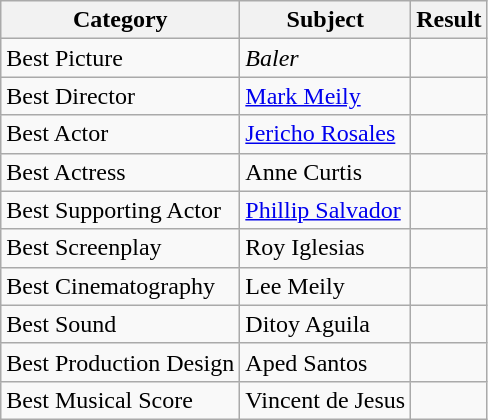<table class="wikitable">
<tr>
<th>Category</th>
<th>Subject</th>
<th>Result</th>
</tr>
<tr>
<td>Best Picture</td>
<td><em>Baler</em></td>
<td></td>
</tr>
<tr>
<td>Best Director</td>
<td><a href='#'>Mark Meily</a></td>
<td></td>
</tr>
<tr>
<td>Best Actor</td>
<td><a href='#'>Jericho Rosales</a></td>
<td></td>
</tr>
<tr>
<td>Best Actress</td>
<td>Anne Curtis</td>
<td></td>
</tr>
<tr>
<td>Best Supporting Actor</td>
<td><a href='#'>Phillip Salvador</a></td>
<td></td>
</tr>
<tr>
<td>Best Screenplay</td>
<td>Roy Iglesias</td>
<td></td>
</tr>
<tr>
<td>Best Cinematography</td>
<td>Lee Meily</td>
<td></td>
</tr>
<tr>
<td>Best Sound</td>
<td>Ditoy Aguila</td>
<td></td>
</tr>
<tr>
<td>Best Production Design</td>
<td>Aped Santos</td>
<td></td>
</tr>
<tr>
<td>Best Musical Score</td>
<td>Vincent de Jesus</td>
<td></td>
</tr>
</table>
